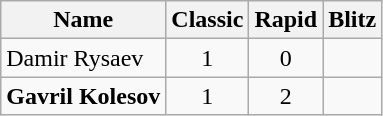<table class="wikitable">
<tr>
<th>Name</th>
<th>Classic</th>
<th>Rapid</th>
<th>Blitz</th>
</tr>
<tr align="center">
<td align="left"> Damir Rysaev</td>
<td>1</td>
<td>0</td>
<td></td>
</tr>
<tr align="center">
<td align="left"><strong> Gavril Kolesov</strong></td>
<td>1</td>
<td>2</td>
<td></td>
</tr>
</table>
